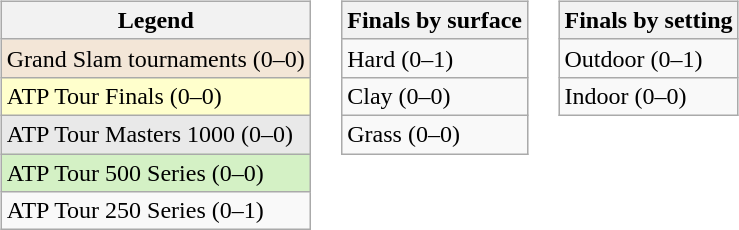<table>
<tr valign=top>
<td><br><table class=wikitable>
<tr>
<th>Legend</th>
</tr>
<tr style=background:#f3e6d7>
<td>Grand Slam tournaments (0–0)</td>
</tr>
<tr style=background:#ffc>
<td>ATP Tour Finals (0–0)</td>
</tr>
<tr style=background:#e9e9e9>
<td>ATP Tour Masters 1000 (0–0)</td>
</tr>
<tr style=background:#d4f1c5>
<td>ATP Tour 500 Series (0–0)</td>
</tr>
<tr>
<td>ATP Tour 250 Series (0–1)</td>
</tr>
</table>
</td>
<td><br><table class=wikitable>
<tr>
<th>Finals by surface</th>
</tr>
<tr>
<td>Hard (0–1)</td>
</tr>
<tr>
<td>Clay (0–0)</td>
</tr>
<tr>
<td>Grass (0–0)</td>
</tr>
</table>
</td>
<td><br><table class=wikitable>
<tr>
<th>Finals by setting</th>
</tr>
<tr>
<td>Outdoor (0–1)</td>
</tr>
<tr>
<td>Indoor (0–0)</td>
</tr>
</table>
</td>
</tr>
</table>
